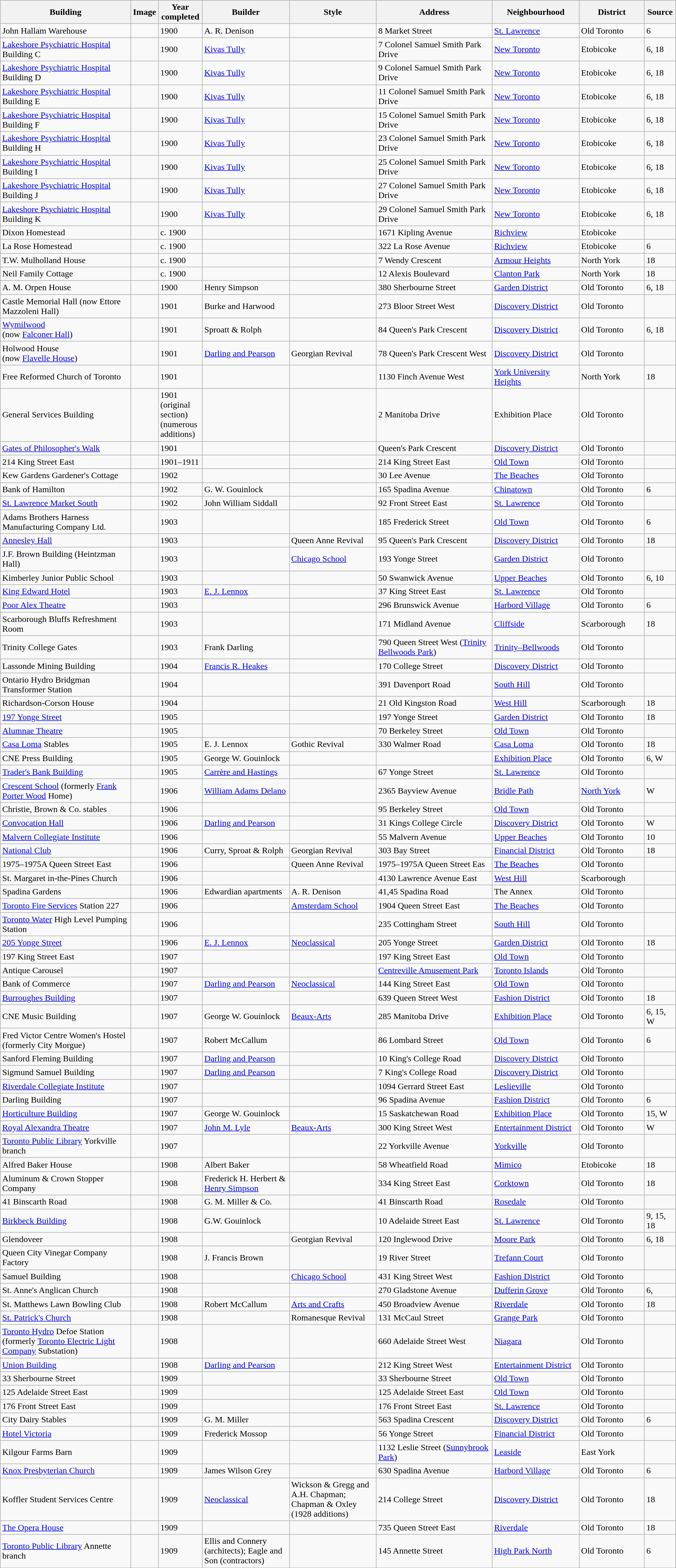<table class="wikitable sortable plainrowheaders">
<tr>
<th scope=col width=18%>Building</th>
<th scope=col width=1% class="unsortable">Image</th>
<th scope=col width=4%>Year completed</th>
<th scope=col width=12%>Builder</th>
<th scope=col width=12%>Style</th>
<th scope=col width=16%>Address</th>
<th scope=col width=12%>Neighbourhood</th>
<th scope=col width=9%>District</th>
<th scope=col width=4%>Source</th>
</tr>
<tr>
<td>John Hallam Warehouse</td>
<td></td>
<td>1900</td>
<td>A. R. Denison</td>
<td></td>
<td>8 Market Street</td>
<td><a href='#'>St. Lawrence</a></td>
<td>Old Toronto</td>
<td>6</td>
</tr>
<tr>
<td><a href='#'>Lakeshore Psychiatric Hospital</a> Building C</td>
<td></td>
<td>1900</td>
<td><a href='#'>Kivas Tully</a></td>
<td></td>
<td>7 Colonel Samuel Smith Park Drive</td>
<td><a href='#'>New Toronto</a></td>
<td>Etobicoke</td>
<td>6, 18</td>
</tr>
<tr>
<td><a href='#'>Lakeshore Psychiatric Hospital</a> Building D</td>
<td></td>
<td>1900</td>
<td><a href='#'>Kivas Tully</a></td>
<td></td>
<td>9 Colonel Samuel Smith Park Drive</td>
<td><a href='#'>New Toronto</a></td>
<td>Etobicoke</td>
<td>6, 18</td>
</tr>
<tr>
<td><a href='#'>Lakeshore Psychiatric Hospital</a> Building E</td>
<td></td>
<td>1900</td>
<td><a href='#'>Kivas Tully</a></td>
<td></td>
<td>11 Colonel Samuel Smith Park Drive</td>
<td><a href='#'>New Toronto</a></td>
<td>Etobicoke</td>
<td>6, 18</td>
</tr>
<tr>
<td><a href='#'>Lakeshore Psychiatric Hospital</a> Building F</td>
<td></td>
<td>1900</td>
<td><a href='#'>Kivas Tully</a></td>
<td></td>
<td>15 Colonel Samuel Smith Park Drive</td>
<td><a href='#'>New Toronto</a></td>
<td>Etobicoke</td>
<td>6, 18</td>
</tr>
<tr>
<td><a href='#'>Lakeshore Psychiatric Hospital</a> Building H</td>
<td></td>
<td>1900</td>
<td><a href='#'>Kivas Tully</a></td>
<td></td>
<td>23 Colonel Samuel Smith Park Drive</td>
<td><a href='#'>New Toronto</a></td>
<td>Etobicoke</td>
<td>6, 18</td>
</tr>
<tr>
<td><a href='#'>Lakeshore Psychiatric Hospital</a> Building I</td>
<td></td>
<td>1900</td>
<td><a href='#'>Kivas Tully</a></td>
<td></td>
<td>25 Colonel Samuel Smith Park Drive</td>
<td><a href='#'>New Toronto</a></td>
<td>Etobicoke</td>
<td>6, 18</td>
</tr>
<tr>
<td><a href='#'>Lakeshore Psychiatric Hospital</a> Building J</td>
<td></td>
<td>1900</td>
<td><a href='#'>Kivas Tully</a></td>
<td></td>
<td>27 Colonel Samuel Smith Park Drive</td>
<td><a href='#'>New Toronto</a></td>
<td>Etobicoke</td>
<td>6, 18</td>
</tr>
<tr>
<td><a href='#'>Lakeshore Psychiatric Hospital</a> Building K</td>
<td></td>
<td>1900</td>
<td><a href='#'>Kivas Tully</a></td>
<td></td>
<td>29 Colonel Samuel Smith Park Drive</td>
<td><a href='#'>New Toronto</a></td>
<td>Etobicoke</td>
<td>6, 18</td>
</tr>
<tr>
<td>Dixon Homestead</td>
<td></td>
<td>c. 1900</td>
<td></td>
<td></td>
<td>1671 Kipling Avenue</td>
<td><a href='#'>Richview</a></td>
<td>Etobicoke</td>
<td></td>
</tr>
<tr>
<td>La Rose Homestead</td>
<td></td>
<td>c. 1900</td>
<td></td>
<td></td>
<td>322 La Rose Avenue</td>
<td><a href='#'>Richview</a></td>
<td>Etobicoke</td>
<td>6</td>
</tr>
<tr>
<td>T.W. Mulholland House</td>
<td></td>
<td>c. 1900</td>
<td></td>
<td></td>
<td>7 Wendy Crescent</td>
<td><a href='#'>Armour Heights</a></td>
<td>North York</td>
<td>18</td>
</tr>
<tr>
<td>Neil Family Cottage</td>
<td></td>
<td>c. 1900</td>
<td></td>
<td></td>
<td>12 Alexis Boulevard</td>
<td><a href='#'>Clanton Park</a></td>
<td>North York</td>
<td>18</td>
</tr>
<tr>
<td>A. M. Orpen House</td>
<td></td>
<td>1900</td>
<td>Henry Simpson</td>
<td></td>
<td>380 Sherbourne Street</td>
<td><a href='#'>Garden District</a></td>
<td>Old Toronto</td>
<td>6, 18</td>
</tr>
<tr>
<td>Castle Memorial Hall (now Ettore Mazzoleni Hall)</td>
<td></td>
<td>1901</td>
<td>Burke and Harwood</td>
<td></td>
<td>273 Bloor Street West</td>
<td><a href='#'>Discovery District</a></td>
<td>Old Toronto</td>
<td></td>
</tr>
<tr>
<td><a href='#'>Wymilwood</a><br>(now <a href='#'>Falconer Hall</a>)</td>
<td></td>
<td>1901</td>
<td>Sproatt & Rolph</td>
<td></td>
<td>84 Queen's Park Crescent</td>
<td><a href='#'>Discovery District</a></td>
<td>Old Toronto</td>
<td>6, 18</td>
</tr>
<tr>
<td>Holwood House<br>(now <a href='#'>Flavelle House</a>)</td>
<td></td>
<td>1901</td>
<td><a href='#'>Darling and Pearson</a></td>
<td>Georgian Revival</td>
<td>78 Queen's Park Crescent West</td>
<td><a href='#'>Discovery District</a></td>
<td>Old Toronto</td>
<td></td>
</tr>
<tr>
<td>Free Reformed Church of Toronto</td>
<td></td>
<td>1901</td>
<td></td>
<td></td>
<td>1130 Finch Avenue West</td>
<td><a href='#'>York University Heights</a></td>
<td>North York</td>
<td>18</td>
</tr>
<tr>
<td>General Services Building</td>
<td></td>
<td>1901 (original section)<br>(numerous additions)</td>
<td></td>
<td></td>
<td>2 Manitoba Drive</td>
<td>Exhibition Place</td>
<td>Old Toronto</td>
<td></td>
</tr>
<tr>
<td><a href='#'>Gates of Philosopher's Walk</a></td>
<td></td>
<td>1901</td>
<td></td>
<td></td>
<td>Queen's Park Crescent</td>
<td><a href='#'>Discovery District</a></td>
<td>Old Toronto</td>
<td></td>
</tr>
<tr>
<td>214 King Street East</td>
<td></td>
<td>1901–1911</td>
<td></td>
<td></td>
<td>214 King Street East</td>
<td><a href='#'>Old Town</a></td>
<td>Old Toronto</td>
<td></td>
</tr>
<tr>
<td>Kew Gardens Gardener's Cottage</td>
<td></td>
<td>1902</td>
<td></td>
<td></td>
<td>30 Lee Avenue</td>
<td><a href='#'>The Beaches</a></td>
<td>Old Toronto</td>
<td></td>
</tr>
<tr>
<td>Bank of Hamilton</td>
<td></td>
<td>1902</td>
<td>G. W. Gouinlock</td>
<td></td>
<td>165 Spadina Avenue</td>
<td><a href='#'>Chinatown</a></td>
<td>Old Toronto</td>
<td>6</td>
</tr>
<tr>
<td><a href='#'>St. Lawrence Market South</a></td>
<td></td>
<td>1902</td>
<td>John William Siddall</td>
<td></td>
<td>92 Front Street East</td>
<td><a href='#'>St. Lawrence</a></td>
<td>Old Toronto</td>
<td></td>
</tr>
<tr>
<td>Adams Brothers Harness Manufacturing Company Ltd.</td>
<td></td>
<td>1903</td>
<td></td>
<td></td>
<td>185 Frederick Street</td>
<td><a href='#'>Old Town</a></td>
<td>Old Toronto</td>
<td>6</td>
</tr>
<tr>
<td><a href='#'>Annesley Hall</a></td>
<td></td>
<td>1903</td>
<td></td>
<td>Queen Anne Revival</td>
<td>95 Queen's Park Crescent</td>
<td><a href='#'>Discovery District</a></td>
<td>Old Toronto</td>
<td>18</td>
</tr>
<tr>
<td>J.F. Brown Building (Heintzman Hall)</td>
<td></td>
<td>1903</td>
<td></td>
<td><a href='#'>Chicago School</a></td>
<td>193 Yonge Street</td>
<td><a href='#'>Garden District</a></td>
<td>Old Toronto</td>
<td></td>
</tr>
<tr>
<td>Kimberley Junior Public School</td>
<td></td>
<td>1903</td>
<td></td>
<td></td>
<td>50 Swanwick Avenue</td>
<td><a href='#'>Upper Beaches</a></td>
<td>Old Toronto</td>
<td>6, 10</td>
</tr>
<tr>
<td><a href='#'>King Edward Hotel</a></td>
<td></td>
<td>1903</td>
<td><a href='#'>E. J. Lennox</a></td>
<td></td>
<td>37 King Street East</td>
<td><a href='#'>St. Lawrence</a></td>
<td>Old Toronto</td>
<td></td>
</tr>
<tr>
<td><a href='#'>Poor Alex Theatre</a></td>
<td></td>
<td>1903</td>
<td></td>
<td></td>
<td>296 Brunswick Avenue</td>
<td><a href='#'>Harbord Village</a></td>
<td>Old Toronto</td>
<td>6</td>
</tr>
<tr>
<td>Scarborough Bluffs Refreshment Room</td>
<td></td>
<td>1903</td>
<td></td>
<td></td>
<td>171 Midland Avenue</td>
<td><a href='#'>Cliffside</a></td>
<td>Scarborough</td>
<td>18</td>
</tr>
<tr>
<td>Trinity College Gates</td>
<td></td>
<td>1903</td>
<td>Frank Darling</td>
<td></td>
<td>790 Queen Street West (<a href='#'>Trinity Bellwoods Park</a>)</td>
<td><a href='#'>Trinity–Bellwoods</a></td>
<td>Old Toronto</td>
<td></td>
</tr>
<tr>
<td>Lassonde Mining Building</td>
<td></td>
<td>1904</td>
<td><a href='#'>Francis R. Heakes</a></td>
<td></td>
<td>170 College Street</td>
<td><a href='#'>Discovery District</a></td>
<td>Old Toronto</td>
<td></td>
</tr>
<tr>
<td>Ontario Hydro Bridgman Transformer Station</td>
<td></td>
<td>1904</td>
<td></td>
<td></td>
<td>391 Davenport Road</td>
<td><a href='#'>South Hill</a></td>
<td>Old Toronto</td>
<td></td>
</tr>
<tr>
<td>Richardson-Corson House</td>
<td></td>
<td>1904</td>
<td></td>
<td></td>
<td>21 Old Kingston Road</td>
<td><a href='#'>West Hill</a></td>
<td>Scarborough</td>
<td>18</td>
</tr>
<tr>
<td><a href='#'>197 Yonge Street</a></td>
<td></td>
<td>1905</td>
<td></td>
<td></td>
<td>197 Yonge Street</td>
<td><a href='#'>Garden District</a></td>
<td>Old Toronto</td>
<td>18</td>
</tr>
<tr>
<td><a href='#'>Alumnae Theatre</a></td>
<td></td>
<td>1905</td>
<td></td>
<td></td>
<td>70 Berkeley Street</td>
<td><a href='#'>Old Town</a></td>
<td>Old Toronto</td>
<td></td>
</tr>
<tr>
<td><a href='#'>Casa Loma</a> Stables</td>
<td></td>
<td>1905</td>
<td>E. J. Lennox</td>
<td>Gothic Revival</td>
<td>330 Walmer Road</td>
<td><a href='#'>Casa Loma</a></td>
<td>Old Toronto</td>
<td>18</td>
</tr>
<tr>
<td>CNE Press Building</td>
<td></td>
<td>1905</td>
<td>George W. Gouinlock</td>
<td></td>
<td></td>
<td><a href='#'>Exhibition Place</a></td>
<td>Old Toronto</td>
<td>6, W</td>
</tr>
<tr>
<td><a href='#'>Trader's Bank Building</a></td>
<td></td>
<td>1905</td>
<td><a href='#'>Carrère and Hastings</a></td>
<td></td>
<td>67 Yonge Street</td>
<td><a href='#'>St. Lawrence</a></td>
<td>Old Toronto</td>
<td></td>
</tr>
<tr>
<td><a href='#'>Crescent School</a> (formerly <a href='#'>Frank Porter Wood</a> Home)</td>
<td></td>
<td>1906</td>
<td><a href='#'>William Adams Delano</a></td>
<td></td>
<td>2365 Bayview Avenue</td>
<td><a href='#'>Bridle Path</a></td>
<td><a href='#'>North York</a></td>
<td>W</td>
</tr>
<tr>
<td>Christie, Brown & Co. stables</td>
<td></td>
<td>1906</td>
<td></td>
<td></td>
<td>95 Berkeley Street</td>
<td><a href='#'>Old Town</a></td>
<td>Old Toronto</td>
<td></td>
</tr>
<tr>
<td><a href='#'>Convocation Hall</a></td>
<td></td>
<td>1906</td>
<td><a href='#'>Darling and Pearson</a></td>
<td></td>
<td>31 Kings College Circle</td>
<td><a href='#'>Discovery District</a></td>
<td>Old Toronto</td>
<td>W</td>
</tr>
<tr>
<td><a href='#'>Malvern Collegiate Institute</a></td>
<td></td>
<td>1906</td>
<td></td>
<td></td>
<td>55 Malvern Avenue</td>
<td><a href='#'>Upper Beaches</a></td>
<td>Old Toronto</td>
<td>10</td>
</tr>
<tr>
<td><a href='#'>National Club</a></td>
<td></td>
<td>1906</td>
<td>Curry, Sproat & Rolph</td>
<td>Georgian Revival</td>
<td>303 Bay Street</td>
<td><a href='#'>Financial District</a></td>
<td>Old Toronto</td>
<td>18</td>
</tr>
<tr>
<td>1975–1975A Queen Street East</td>
<td></td>
<td>1906</td>
<td></td>
<td>Queen Anne Revival</td>
<td>1975–1975A Queen Street Eas</td>
<td><a href='#'>The Beaches</a></td>
<td>Old Toronto</td>
<td></td>
</tr>
<tr>
<td>St. Margaret in-the-Pines Church</td>
<td></td>
<td>1906</td>
<td></td>
<td></td>
<td>4130 Lawrence Avenue East</td>
<td><a href='#'>West Hill</a></td>
<td>Scarborough</td>
<td></td>
</tr>
<tr>
<td>Spadina Gardens</td>
<td></td>
<td>1906</td>
<td>Edwardian apartments</td>
<td>A. R. Denison</td>
<td>41,45 Spadina Road</td>
<td>The Annex</td>
<td>Old Toronto</td>
<td></td>
</tr>
<tr>
<td><a href='#'>Toronto Fire Services</a> Station 227</td>
<td></td>
<td>1906</td>
<td></td>
<td><a href='#'>Amsterdam School</a></td>
<td>1904 Queen Street East</td>
<td><a href='#'>The Beaches</a></td>
<td>Old Toronto</td>
<td></td>
</tr>
<tr>
<td><a href='#'>Toronto Water</a> High Level Pumping Station</td>
<td></td>
<td>1906</td>
<td></td>
<td></td>
<td>235 Cottingham Street</td>
<td><a href='#'>South Hill</a></td>
<td>Old Toronto</td>
<td></td>
</tr>
<tr>
<td><a href='#'>205 Yonge Street</a></td>
<td></td>
<td>1906</td>
<td><a href='#'>E. J. Lennox</a></td>
<td><a href='#'>Neoclassical</a></td>
<td>205 Yonge Street</td>
<td><a href='#'>Garden District</a></td>
<td>Old Toronto</td>
<td>18</td>
</tr>
<tr>
<td>197 King Street East</td>
<td></td>
<td>1907</td>
<td></td>
<td></td>
<td>197 King Street East</td>
<td><a href='#'>Old Town</a></td>
<td>Old Toronto</td>
<td></td>
</tr>
<tr>
<td>Antique Carousel</td>
<td></td>
<td>1907</td>
<td></td>
<td></td>
<td><a href='#'>Centreville Amusement Park</a></td>
<td><a href='#'>Toronto Islands</a></td>
<td>Old Toronto</td>
<td></td>
</tr>
<tr>
<td>Bank of Commerce</td>
<td></td>
<td>1907</td>
<td><a href='#'>Darling and Pearson</a></td>
<td><a href='#'>Neoclassical</a></td>
<td>144 King Street East</td>
<td><a href='#'>Old Town</a></td>
<td>Old Toronto</td>
<td></td>
</tr>
<tr>
<td><a href='#'>Burroughes Building</a></td>
<td></td>
<td>1907</td>
<td></td>
<td></td>
<td>639 Queen Street West</td>
<td><a href='#'>Fashion District</a></td>
<td>Old Toronto</td>
<td>18</td>
</tr>
<tr>
<td>CNE Music Building</td>
<td></td>
<td>1907</td>
<td>George W. Gouinlock</td>
<td><a href='#'>Beaux-Arts</a></td>
<td>285 Manitoba Drive</td>
<td><a href='#'>Exhibition Place</a></td>
<td>Old Toronto</td>
<td>6, 15, W</td>
</tr>
<tr>
<td>Fred Victor Centre Women's Hostel (formerly City Morgue)</td>
<td></td>
<td>1907</td>
<td>Robert McCallum</td>
<td></td>
<td>86 Lombard Street</td>
<td><a href='#'>Old Town</a></td>
<td>Old Toronto</td>
<td>6</td>
</tr>
<tr>
<td>Sanford Fleming Building</td>
<td></td>
<td>1907</td>
<td><a href='#'>Darling and Pearson</a></td>
<td></td>
<td>10 King's College Road</td>
<td><a href='#'>Discovery District</a></td>
<td>Old Toronto</td>
<td></td>
</tr>
<tr>
<td>Sigmund Samuel Building</td>
<td></td>
<td>1907</td>
<td><a href='#'>Darling and Pearson</a></td>
<td></td>
<td>7 King's College Road</td>
<td><a href='#'>Discovery District</a></td>
<td>Old Toronto</td>
<td></td>
</tr>
<tr>
<td><a href='#'>Riverdale Collegiate Institute</a></td>
<td></td>
<td>1907</td>
<td></td>
<td></td>
<td>1094 Gerrard Street East</td>
<td><a href='#'>Leslieville</a></td>
<td>Old Toronto</td>
<td></td>
</tr>
<tr>
<td>Darling Building</td>
<td></td>
<td>1907</td>
<td></td>
<td></td>
<td>96 Spadina Avenue</td>
<td><a href='#'>Fashion District</a></td>
<td>Old Toronto</td>
<td>6</td>
</tr>
<tr>
<td><a href='#'>Horticulture Building</a></td>
<td></td>
<td>1907</td>
<td>George W. Gouinlock</td>
<td></td>
<td>15 Saskatchewan Road</td>
<td><a href='#'>Exhibition Place</a></td>
<td>Old Toronto</td>
<td>15, W</td>
</tr>
<tr>
<td><a href='#'>Royal Alexandra Theatre</a></td>
<td></td>
<td>1907</td>
<td><a href='#'>John M. Lyle</a></td>
<td><a href='#'>Beaux-Arts</a></td>
<td>300 King Street West</td>
<td><a href='#'>Entertainment District</a></td>
<td>Old Toronto</td>
<td>W</td>
</tr>
<tr>
<td><a href='#'>Toronto Public Library</a> Yorkville branch</td>
<td></td>
<td>1907</td>
<td></td>
<td></td>
<td>22 Yorkville Avenue</td>
<td><a href='#'>Yorkville</a></td>
<td>Old Toronto</td>
<td></td>
</tr>
<tr>
<td>Alfred Baker House</td>
<td></td>
<td>1908</td>
<td>Albert Baker</td>
<td></td>
<td>58 Wheatfield Road</td>
<td><a href='#'>Mimico</a></td>
<td>Etobicoke</td>
<td>18</td>
</tr>
<tr>
<td>Aluminum & Crown Stopper Company</td>
<td></td>
<td>1908</td>
<td>Frederick H. Herbert & <a href='#'>Henry Simpson</a></td>
<td></td>
<td>334 King Street East</td>
<td><a href='#'>Corktown</a></td>
<td>Old Toronto</td>
<td>18</td>
</tr>
<tr>
<td>41 Binscarth Road</td>
<td></td>
<td>1908</td>
<td>G. M. Miller & Co.</td>
<td></td>
<td>41 Binscarth Road</td>
<td><a href='#'>Rosedale</a></td>
<td>Old Toronto</td>
<td></td>
</tr>
<tr>
<td><a href='#'>Birkbeck Building</a></td>
<td></td>
<td>1908</td>
<td>G.W. Gouinlock</td>
<td></td>
<td>10 Adelaide Street East</td>
<td><a href='#'>St. Lawrence</a></td>
<td>Old Toronto</td>
<td>9, 15, 18</td>
</tr>
<tr>
<td>Glendoveer</td>
<td></td>
<td>1908</td>
<td></td>
<td>Georgian Revival</td>
<td>120 Inglewood Drive</td>
<td><a href='#'>Moore Park</a></td>
<td>Old Toronto</td>
<td>6, 18</td>
</tr>
<tr>
<td>Queen City Vinegar Company Factory</td>
<td></td>
<td>1908</td>
<td>J. Francis Brown</td>
<td></td>
<td>19 River Street</td>
<td><a href='#'>Trefann Court</a></td>
<td>Old Toronto</td>
<td></td>
</tr>
<tr>
<td>Samuel Building</td>
<td></td>
<td>1908</td>
<td></td>
<td><a href='#'>Chicago School</a></td>
<td>431 King Street West</td>
<td><a href='#'>Fashion District</a></td>
<td>Old Toronto</td>
<td></td>
</tr>
<tr>
<td>St. Anne's Anglican Church</td>
<td></td>
<td>1908</td>
<td></td>
<td></td>
<td>270 Gladstone Avenue</td>
<td><a href='#'>Dufferin Grove</a></td>
<td>Old Toronto</td>
<td>6,</td>
</tr>
<tr>
<td>St. Matthews Lawn Bowling Club</td>
<td></td>
<td>1908</td>
<td>Robert McCallum</td>
<td><a href='#'>Arts and Crafts</a></td>
<td>450 Broadview Avenue</td>
<td><a href='#'>Riverdale</a></td>
<td>Old Toronto</td>
<td>18</td>
</tr>
<tr>
<td><a href='#'>St. Patrick's Church</a></td>
<td></td>
<td>1908</td>
<td></td>
<td>Romanesque Revival</td>
<td>131 McCaul Street</td>
<td><a href='#'>Grange Park</a></td>
<td>Old Toronto</td>
<td></td>
</tr>
<tr>
<td><a href='#'>Toronto Hydro</a> Defoe Station (formerly <a href='#'>Toronto Electric Light Company</a> Substation)</td>
<td></td>
<td>1908</td>
<td></td>
<td></td>
<td>660 Adelaide Street West</td>
<td><a href='#'>Niagara</a></td>
<td>Old Toronto</td>
<td></td>
</tr>
<tr>
<td><a href='#'>Union Building</a></td>
<td></td>
<td>1908</td>
<td><a href='#'>Darling and Pearson</a></td>
<td></td>
<td>212 King Street West</td>
<td><a href='#'>Entertainment District</a></td>
<td>Old Toronto</td>
<td></td>
</tr>
<tr>
<td>33 Sherbourne Street</td>
<td></td>
<td>1909</td>
<td></td>
<td></td>
<td>33 Sherbourne Street</td>
<td><a href='#'>Old Town</a></td>
<td>Old Toronto</td>
<td></td>
</tr>
<tr>
<td>125 Adelaide Street East</td>
<td></td>
<td>1909</td>
<td></td>
<td></td>
<td>125 Adelaide Street East</td>
<td><a href='#'>Old Town</a></td>
<td>Old Toronto</td>
<td></td>
</tr>
<tr>
<td>176 Front Street East</td>
<td></td>
<td>1909</td>
<td></td>
<td></td>
<td>176 Front Street East</td>
<td><a href='#'>St. Lawrence</a></td>
<td>Old Toronto</td>
<td></td>
</tr>
<tr>
<td>City Dairy Stables</td>
<td></td>
<td>1909</td>
<td>G. M. Miller</td>
<td></td>
<td>563 Spadina Crescent</td>
<td><a href='#'>Discovery District</a></td>
<td>Old Toronto</td>
<td>6</td>
</tr>
<tr>
<td><a href='#'>Hotel Victoria</a></td>
<td></td>
<td>1909</td>
<td>Frederick Mossop</td>
<td></td>
<td>56 Yonge Street</td>
<td><a href='#'>Financial District</a></td>
<td>Old Toronto</td>
<td></td>
</tr>
<tr>
<td>Kilgour Farms Barn</td>
<td></td>
<td>1909</td>
<td></td>
<td></td>
<td>1132 Leslie Street (<a href='#'>Sunnybrook Park</a>)</td>
<td><a href='#'>Leaside</a></td>
<td>East York</td>
<td></td>
</tr>
<tr>
<td><a href='#'>Knox Presbyterian Church</a></td>
<td></td>
<td>1909</td>
<td>James Wilson Grey</td>
<td></td>
<td>630 Spadina Avenue</td>
<td><a href='#'>Harbord Village</a></td>
<td>Old Toronto</td>
<td>6</td>
</tr>
<tr>
<td>Koffler Student Services Centre</td>
<td></td>
<td>1909</td>
<td><a href='#'>Neoclassical</a></td>
<td>Wickson & Gregg and A.H. Chapman; Chapman & Oxley (1928 additions)</td>
<td>214 College Street</td>
<td><a href='#'>Discovery District</a></td>
<td>Old Toronto</td>
<td>18</td>
</tr>
<tr>
<td><a href='#'>The Opera House</a></td>
<td></td>
<td>1909</td>
<td></td>
<td></td>
<td>735 Queen Street East</td>
<td><a href='#'>Riverdale</a></td>
<td>Old Toronto</td>
<td>18</td>
</tr>
<tr>
<td><a href='#'>Toronto Public Library</a> Annette branch</td>
<td></td>
<td>1909</td>
<td>Ellis and Connery (architects); Eagle and Son (contractors)</td>
<td></td>
<td>145 Annette Street</td>
<td><a href='#'>High Park North</a></td>
<td>Old Toronto</td>
<td>6</td>
</tr>
</table>
